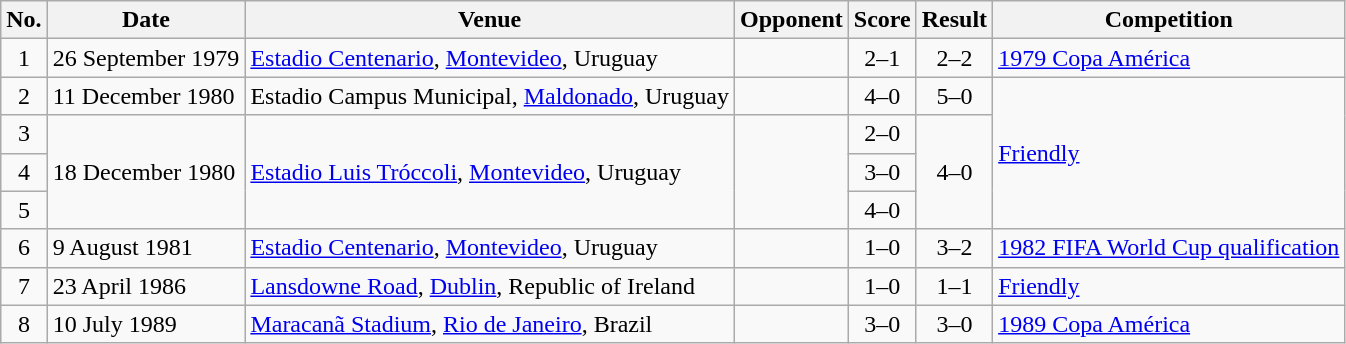<table class="wikitable sortable">
<tr>
<th scope="col">No.</th>
<th scope="col">Date</th>
<th scope="col">Venue</th>
<th scope="col">Opponent</th>
<th scope="col">Score</th>
<th scope="col">Result</th>
<th scope="col">Competition</th>
</tr>
<tr>
<td align="center">1</td>
<td>26 September 1979</td>
<td><a href='#'>Estadio Centenario</a>, <a href='#'>Montevideo</a>, Uruguay</td>
<td></td>
<td align="center">2–1</td>
<td align="center">2–2</td>
<td><a href='#'>1979 Copa América</a></td>
</tr>
<tr>
<td align="center">2</td>
<td>11 December 1980</td>
<td>Estadio Campus Municipal, <a href='#'>Maldonado</a>, Uruguay</td>
<td></td>
<td align="center">4–0</td>
<td align="center">5–0</td>
<td rowspan="4"><a href='#'>Friendly</a></td>
</tr>
<tr>
<td align="center">3</td>
<td rowspan="3">18 December 1980</td>
<td rowspan="3"><a href='#'>Estadio Luis Tróccoli</a>, <a href='#'>Montevideo</a>, Uruguay</td>
<td rowspan="3"></td>
<td align="center">2–0</td>
<td rowspan="3" style="text-align:center">4–0</td>
</tr>
<tr>
<td align="center">4</td>
<td align="center">3–0</td>
</tr>
<tr>
<td align="center">5</td>
<td align="center">4–0</td>
</tr>
<tr>
<td align="center">6</td>
<td>9 August 1981</td>
<td><a href='#'>Estadio Centenario</a>, <a href='#'>Montevideo</a>, Uruguay</td>
<td></td>
<td align="center">1–0</td>
<td align="center">3–2</td>
<td><a href='#'>1982 FIFA World Cup qualification</a></td>
</tr>
<tr>
<td align="center">7</td>
<td>23 April 1986</td>
<td><a href='#'>Lansdowne Road</a>, <a href='#'>Dublin</a>, Republic of Ireland</td>
<td></td>
<td align="center">1–0</td>
<td align="center">1–1</td>
<td><a href='#'>Friendly</a></td>
</tr>
<tr>
<td align="center">8</td>
<td>10 July 1989</td>
<td><a href='#'>Maracanã Stadium</a>, <a href='#'>Rio de Janeiro</a>, Brazil</td>
<td></td>
<td align="center">3–0</td>
<td align="center">3–0</td>
<td><a href='#'>1989 Copa América</a></td>
</tr>
</table>
